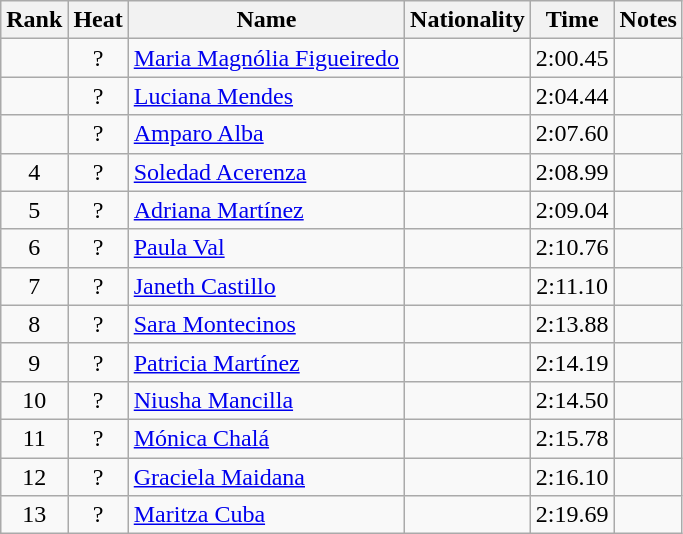<table class="wikitable sortable" style="text-align:center">
<tr>
<th>Rank</th>
<th>Heat</th>
<th>Name</th>
<th>Nationality</th>
<th>Time</th>
<th>Notes</th>
</tr>
<tr>
<td></td>
<td>?</td>
<td align=left><a href='#'>Maria Magnólia Figueiredo</a></td>
<td align=left></td>
<td>2:00.45</td>
<td></td>
</tr>
<tr>
<td></td>
<td>?</td>
<td align=left><a href='#'>Luciana Mendes</a></td>
<td align=left></td>
<td>2:04.44</td>
<td></td>
</tr>
<tr>
<td></td>
<td>?</td>
<td align=left><a href='#'>Amparo Alba</a></td>
<td align=left></td>
<td>2:07.60</td>
<td></td>
</tr>
<tr>
<td>4</td>
<td>?</td>
<td align=left><a href='#'>Soledad Acerenza</a></td>
<td align=left></td>
<td>2:08.99</td>
<td></td>
</tr>
<tr>
<td>5</td>
<td>?</td>
<td align=left><a href='#'>Adriana Martínez</a></td>
<td align=left></td>
<td>2:09.04</td>
<td></td>
</tr>
<tr>
<td>6</td>
<td>?</td>
<td align=left><a href='#'>Paula Val</a></td>
<td align=left></td>
<td>2:10.76</td>
<td></td>
</tr>
<tr>
<td>7</td>
<td>?</td>
<td align=left><a href='#'>Janeth Castillo</a></td>
<td align=left></td>
<td>2:11.10</td>
<td></td>
</tr>
<tr>
<td>8</td>
<td>?</td>
<td align=left><a href='#'>Sara Montecinos</a></td>
<td align=left></td>
<td>2:13.88</td>
<td></td>
</tr>
<tr>
<td>9</td>
<td>?</td>
<td align=left><a href='#'>Patricia Martínez</a></td>
<td align=left></td>
<td>2:14.19</td>
<td></td>
</tr>
<tr>
<td>10</td>
<td>?</td>
<td align=left><a href='#'>Niusha Mancilla</a></td>
<td align=left></td>
<td>2:14.50</td>
<td></td>
</tr>
<tr>
<td>11</td>
<td>?</td>
<td align=left><a href='#'>Mónica Chalá</a></td>
<td align=left></td>
<td>2:15.78</td>
<td></td>
</tr>
<tr>
<td>12</td>
<td>?</td>
<td align=left><a href='#'>Graciela Maidana</a></td>
<td align=left></td>
<td>2:16.10</td>
<td></td>
</tr>
<tr>
<td>13</td>
<td>?</td>
<td align=left><a href='#'>Maritza Cuba</a></td>
<td align=left></td>
<td>2:19.69</td>
<td></td>
</tr>
</table>
